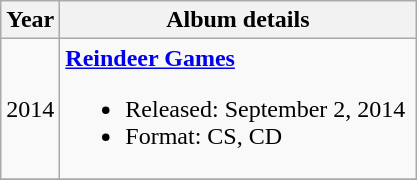<table class="wikitable" style="text-align:center;">
<tr>
<th rowspan="1">Year</th>
<th rowspan="1" width="230">Album details</th>
</tr>
<tr>
<td>2014</td>
<td align="left"><strong><a href='#'>Reindeer Games</a></strong><br><ul><li>Released: September 2, 2014</li><li>Format: CS, CD</li></ul></td>
</tr>
<tr>
</tr>
</table>
